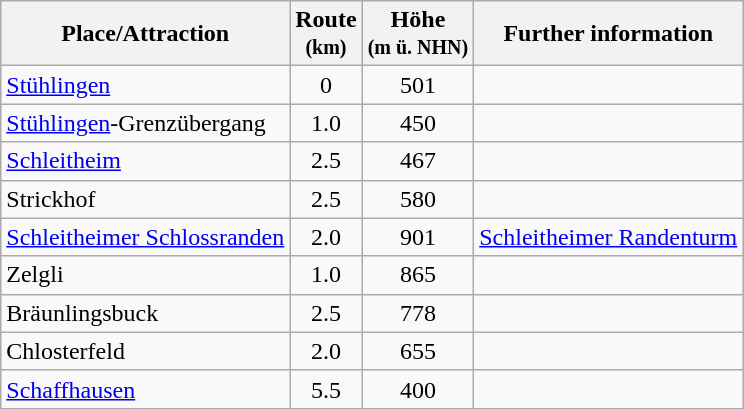<table class="wikitable toptextcells">
<tr class="hintergrundfarbe5">
<th>Place/Attraction</th>
<th>Route<br><small>(km)</small></th>
<th>Höhe<br><small>(m ü. NHN)</small></th>
<th class="unsortable">Further information</th>
</tr>
<tr>
<td><a href='#'>Stühlingen</a></td>
<td style="text-align:center">0</td>
<td style="text-align:center">501</td>
<td></td>
</tr>
<tr>
<td><a href='#'>Stühlingen</a>-Grenzübergang</td>
<td style="text-align:center">1.0</td>
<td style="text-align:center">450</td>
<td></td>
</tr>
<tr>
<td><a href='#'>Schleitheim</a></td>
<td style="text-align:center">2.5</td>
<td style="text-align:center">467</td>
<td></td>
</tr>
<tr>
<td>Strickhof</td>
<td style="text-align:center">2.5</td>
<td style="text-align:center">580</td>
<td></td>
</tr>
<tr>
<td><a href='#'>Schleitheimer Schlossranden</a></td>
<td style="text-align:center">2.0</td>
<td style="text-align:center">901</td>
<td><a href='#'>Schleitheimer Randenturm</a></td>
</tr>
<tr>
<td>Zelgli</td>
<td style="text-align:center">1.0</td>
<td style="text-align:center">865</td>
<td></td>
</tr>
<tr>
<td>Bräunlingsbuck</td>
<td style="text-align:center">2.5</td>
<td style="text-align:center">778</td>
<td></td>
</tr>
<tr>
<td>Chlosterfeld</td>
<td style="text-align:center">2.0</td>
<td style="text-align:center">655</td>
<td></td>
</tr>
<tr>
<td><a href='#'>Schaffhausen</a></td>
<td style="text-align:center">5.5</td>
<td style="text-align:center">400</td>
<td></td>
</tr>
</table>
